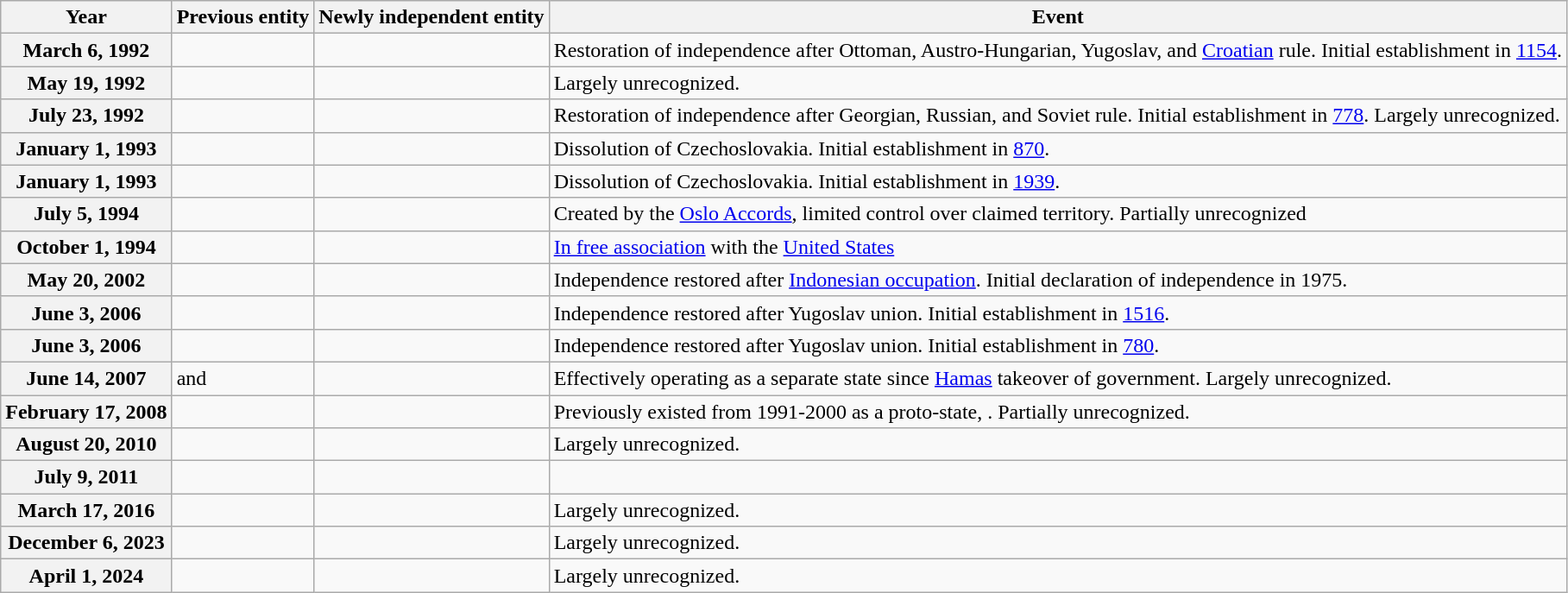<table class="wikitable">
<tr>
<th scope=col>Year</th>
<th scope=col>Previous entity</th>
<th scope=col>Newly independent entity</th>
<th scope=col>Event</th>
</tr>
<tr>
<th>March 6, 1992</th>
<td></td>
<td></td>
<td>Restoration of independence after Ottoman, Austro-Hungarian, Yugoslav, and <a href='#'>Croatian</a> rule. Initial establishment in <a href='#'>1154</a>.</td>
</tr>
<tr>
<th>May 19, 1992</th>
<td></td>
<td></td>
<td>Largely unrecognized.</td>
</tr>
<tr>
<th>July 23, 1992</th>
<td></td>
<td></td>
<td>Restoration of independence after Georgian, Russian, and Soviet rule. Initial establishment in <a href='#'>778</a>. Largely unrecognized.</td>
</tr>
<tr>
<th>January 1, 1993</th>
<td></td>
<td></td>
<td>Dissolution of Czechoslovakia. Initial establishment in <a href='#'>870</a>.</td>
</tr>
<tr>
<th>January 1, 1993</th>
<td></td>
<td></td>
<td>Dissolution of Czechoslovakia. Initial establishment in <a href='#'>1939</a>.</td>
</tr>
<tr>
<th>July 5, 1994</th>
<td></td>
<td></td>
<td>Created by the <a href='#'>Oslo Accords</a>, limited control over claimed territory. Partially unrecognized</td>
</tr>
<tr>
<th>October 1, 1994</th>
<td></td>
<td></td>
<td><a href='#'>In free association</a> with the <a href='#'>United States</a></td>
</tr>
<tr>
<th>May 20, 2002</th>
<td></td>
<td></td>
<td>Independence restored after <a href='#'>Indonesian occupation</a>. Initial declaration of independence in 1975.</td>
</tr>
<tr>
<th>June 3, 2006</th>
<td></td>
<td></td>
<td>Independence restored after Yugoslav union. Initial establishment in <a href='#'>1516</a>.</td>
</tr>
<tr>
<th>June 3, 2006</th>
<td></td>
<td></td>
<td>Independence restored after Yugoslav union. Initial establishment in <a href='#'>780</a>.</td>
</tr>
<tr>
<th>June 14, 2007</th>
<td> and </td>
<td></td>
<td>Effectively operating as a separate state since <a href='#'>Hamas</a> takeover of government. Largely unrecognized.</td>
</tr>
<tr>
<th>February 17, 2008</th>
<td></td>
<td></td>
<td>Previously existed from 1991-2000 as a proto-state, . Partially unrecognized.</td>
</tr>
<tr>
<th>August 20, 2010</th>
<td></td>
<td></td>
<td>Largely unrecognized.</td>
</tr>
<tr>
<th>July 9, 2011</th>
<td></td>
<td></td>
<td></td>
</tr>
<tr>
<th>March 17, 2016</th>
<td></td>
<td></td>
<td>Largely unrecognized.</td>
</tr>
<tr>
<th>December 6, 2023</th>
<td></td>
<td></td>
<td>Largely unrecognized.</td>
</tr>
<tr>
<th>April 1, 2024</th>
<td></td>
<td></td>
<td>Largely unrecognized.</td>
</tr>
</table>
